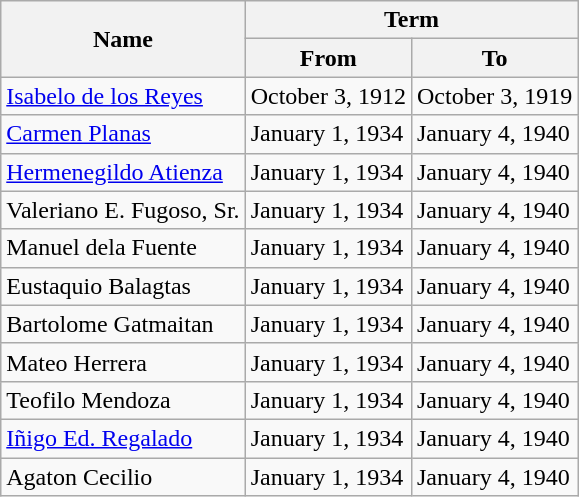<table class="wikitable sortable">
<tr>
<th rowspan=2>Name</th>
<th colspan=2>Term</th>
</tr>
<tr>
<th>From</th>
<th>To</th>
</tr>
<tr>
<td><a href='#'>Isabelo de los Reyes</a></td>
<td>October 3, 1912</td>
<td>October 3, 1919</td>
</tr>
<tr>
<td><a href='#'>Carmen Planas</a></td>
<td>January 1, 1934</td>
<td>January 4, 1940</td>
</tr>
<tr>
<td><a href='#'>Hermenegildo Atienza</a></td>
<td>January 1, 1934</td>
<td>January 4, 1940</td>
</tr>
<tr>
<td>Valeriano E. Fugoso, Sr.</td>
<td>January 1, 1934</td>
<td>January 4, 1940</td>
</tr>
<tr>
<td>Manuel dela Fuente</td>
<td>January 1, 1934</td>
<td>January 4, 1940</td>
</tr>
<tr>
<td>Eustaquio Balagtas</td>
<td>January 1, 1934</td>
<td>January 4, 1940</td>
</tr>
<tr>
<td>Bartolome Gatmaitan</td>
<td>January 1, 1934</td>
<td>January 4, 1940</td>
</tr>
<tr>
<td>Mateo Herrera</td>
<td>January 1, 1934</td>
<td>January 4, 1940</td>
</tr>
<tr>
<td>Teofilo Mendoza</td>
<td>January 1, 1934</td>
<td>January 4, 1940</td>
</tr>
<tr>
<td><a href='#'>Iñigo Ed. Regalado</a></td>
<td>January 1, 1934</td>
<td>January 4, 1940</td>
</tr>
<tr>
<td>Agaton Cecilio</td>
<td>January 1, 1934</td>
<td>January 4, 1940</td>
</tr>
</table>
